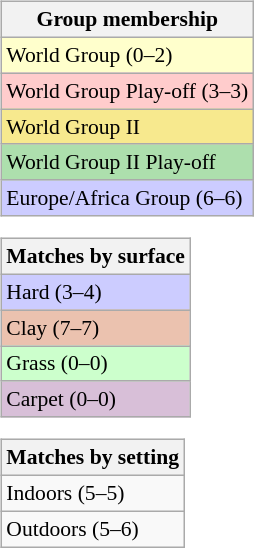<table>
<tr valign=top>
<td><br><table class="wikitable" style="font-size:90%;">
<tr>
<th>Group membership</th>
</tr>
<tr style="background:#ffffcc;">
<td>World Group (0–2)</td>
</tr>
<tr style="background:#ffcccc;">
<td>World Group Play-off (3–3)</td>
</tr>
<tr style="background:#F7E98E;">
<td>World Group II</td>
</tr>
<tr style="background:#ADDFAD;">
<td>World Group II Play-off</td>
</tr>
<tr style="background:#CCCCFF;">
<td>Europe/Africa Group (6–6)</td>
</tr>
</table>
<table class="wikitable" style="font-size:90%;">
<tr>
<th>Matches by surface</th>
</tr>
<tr style="background:#ccf;">
<td>Hard (3–4)</td>
</tr>
<tr style="background:#ebc2af;">
<td>Clay (7–7)</td>
</tr>
<tr style="background:#cfc;">
<td>Grass (0–0)</td>
</tr>
<tr style="background:thistle;">
<td>Carpet (0–0)</td>
</tr>
</table>
<table class="wikitable" style="font-size:90%;">
<tr>
<th>Matches by setting</th>
</tr>
<tr>
<td>Indoors (5–5)</td>
</tr>
<tr>
<td>Outdoors (5–6)</td>
</tr>
</table>
</td>
</tr>
</table>
